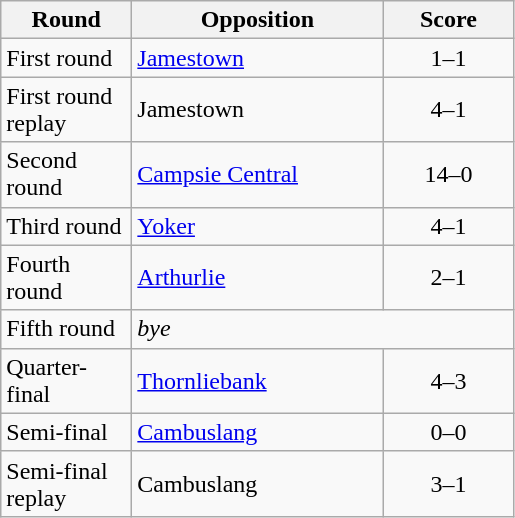<table class="wikitable" style="text-align:left;margin-left:1em;float:left">
<tr>
<th width=80>Round</th>
<th width=160>Opposition</th>
<th width=80>Score</th>
</tr>
<tr>
<td>First round</td>
<td><a href='#'>Jamestown</a></td>
<td align=center>1–1</td>
</tr>
<tr>
<td>First round replay</td>
<td>Jamestown</td>
<td align=center>4–1</td>
</tr>
<tr>
<td>Second round</td>
<td><a href='#'>Campsie Central</a></td>
<td align=center>14–0</td>
</tr>
<tr>
<td>Third round</td>
<td><a href='#'>Yoker</a></td>
<td align=center>4–1</td>
</tr>
<tr>
<td>Fourth round</td>
<td><a href='#'>Arthurlie</a></td>
<td align=center>2–1</td>
</tr>
<tr>
<td>Fifth round</td>
<td colspan="2"><em>bye</em></td>
</tr>
<tr>
<td>Quarter-final</td>
<td><a href='#'>Thornliebank</a></td>
<td align=center>4–3</td>
</tr>
<tr>
<td>Semi-final</td>
<td><a href='#'>Cambuslang</a></td>
<td align=center>0–0</td>
</tr>
<tr>
<td>Semi-final replay</td>
<td>Cambuslang</td>
<td align=center>3–1</td>
</tr>
</table>
